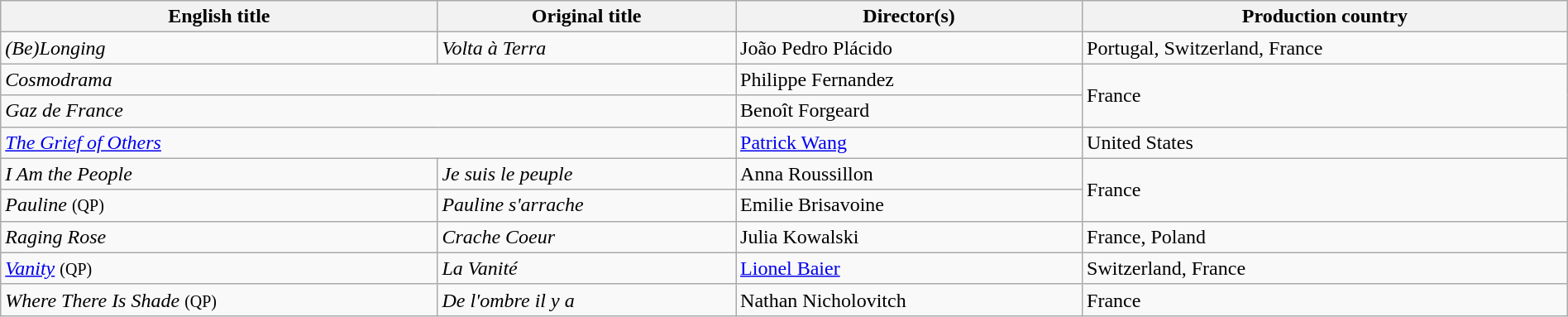<table class="wikitable" style="width:100%; margin-bottom:2px" cellpadding="5">
<tr>
<th scope="col">English title</th>
<th scope="col">Original title</th>
<th scope="col">Director(s)</th>
<th scope="col">Production country</th>
</tr>
<tr>
<td><em>(Be)Longing</em></td>
<td><em>Volta à Terra</em></td>
<td data-sort-value="Plácido">João Pedro Plácido</td>
<td>Portugal, Switzerland, France</td>
</tr>
<tr>
<td colspan=2><em>Cosmodrama</em></td>
<td data-sort-value="Fernandez">Philippe Fernandez</td>
<td rowspan="2">France</td>
</tr>
<tr>
<td colspan=2><em>Gaz de France</em></td>
<td data-sort-value="Forgeard">Benoît Forgeard</td>
</tr>
<tr>
<td colspan=2 data-sort-value="Grief"><em><a href='#'>The Grief of Others</a></em></td>
<td data-sort-value="Wang"><a href='#'>Patrick Wang</a></td>
<td>United States</td>
</tr>
<tr>
<td><em>I Am the People</em></td>
<td><em>Je suis le peuple</em></td>
<td data-sort-value="Roussillon">Anna Roussillon</td>
<td rowspan="2">France</td>
</tr>
<tr>
<td><em>Pauline</em> <small>(QP)</small></td>
<td><em>Pauline s'arrache</em></td>
<td data-sort-value="Brisavoine">Emilie Brisavoine</td>
</tr>
<tr>
<td><em>Raging Rose</em></td>
<td><em>Crache Coeur</em></td>
<td data-sort-value="Kowalski">Julia Kowalski</td>
<td>France, Poland</td>
</tr>
<tr>
<td><em><a href='#'>Vanity</a></em> <small>(QP)</small></td>
<td><em>La Vanité</em></td>
<td data-sort-value="Baier]"><a href='#'>Lionel Baier</a></td>
<td>Switzerland, France</td>
</tr>
<tr>
<td><em>Where There Is Shade</em> <small>(QP)</small></td>
<td><em>De l'ombre il y a</em></td>
<td data-sort-value="Nicholovitch">Nathan Nicholovitch</td>
<td>France</td>
</tr>
</table>
